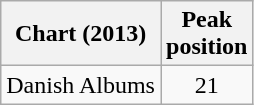<table class="wikitable plainrowheaders" style="text-align:center">
<tr>
<th scope="col">Chart (2013)</th>
<th scope="col">Peak<br>position</th>
</tr>
<tr>
<td>Danish Albums</td>
<td>21</td>
</tr>
</table>
